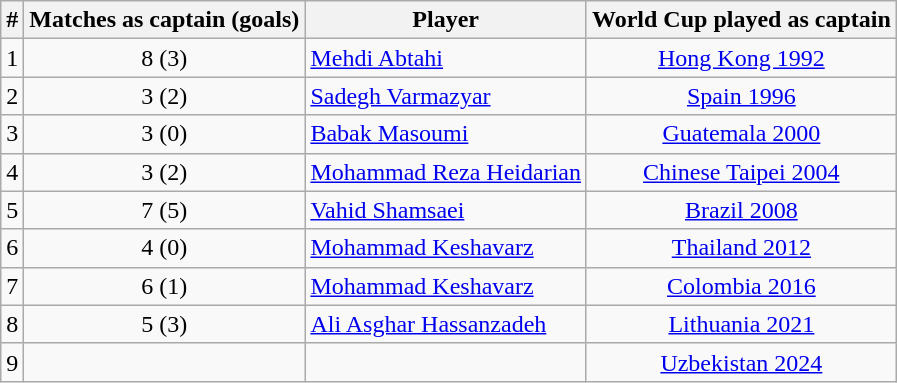<table class="wikitable" style="text-align:center;">
<tr>
<th>#</th>
<th>Matches as captain (goals)</th>
<th>Player</th>
<th>World Cup played as captain</th>
</tr>
<tr>
<td>1</td>
<td>8 (3)</td>
<td style="text-align:left;"><a href='#'>Mehdi Abtahi</a></td>
<td><a href='#'>Hong Kong 1992</a></td>
</tr>
<tr>
<td>2</td>
<td>3 (2)</td>
<td style="text-align:left;"><a href='#'>Sadegh Varmazyar</a></td>
<td><a href='#'>Spain 1996</a></td>
</tr>
<tr>
<td>3</td>
<td>3 (0)</td>
<td style="text-align:left;"><a href='#'>Babak Masoumi</a></td>
<td><a href='#'>Guatemala 2000</a></td>
</tr>
<tr>
<td>4</td>
<td>3 (2)</td>
<td style="text-align:left;"><a href='#'>Mohammad Reza Heidarian</a></td>
<td><a href='#'>Chinese Taipei 2004</a></td>
</tr>
<tr>
<td>5</td>
<td>7 (5)</td>
<td style="text-align:left;"><a href='#'>Vahid Shamsaei</a></td>
<td><a href='#'>Brazil 2008</a></td>
</tr>
<tr>
<td>6</td>
<td>4 (0)</td>
<td style="text-align:left;"><a href='#'>Mohammad Keshavarz</a></td>
<td><a href='#'>Thailand 2012</a></td>
</tr>
<tr>
<td>7</td>
<td>6 (1)</td>
<td style="text-align:left;"><a href='#'>Mohammad Keshavarz</a></td>
<td><a href='#'>Colombia 2016</a></td>
</tr>
<tr>
<td>8</td>
<td>5 (3)</td>
<td style="text-align:left;"><a href='#'>Ali Asghar Hassanzadeh</a></td>
<td><a href='#'>Lithuania 2021</a></td>
</tr>
<tr>
<td>9</td>
<td></td>
<td></td>
<td><a href='#'>Uzbekistan 2024</a></td>
</tr>
</table>
